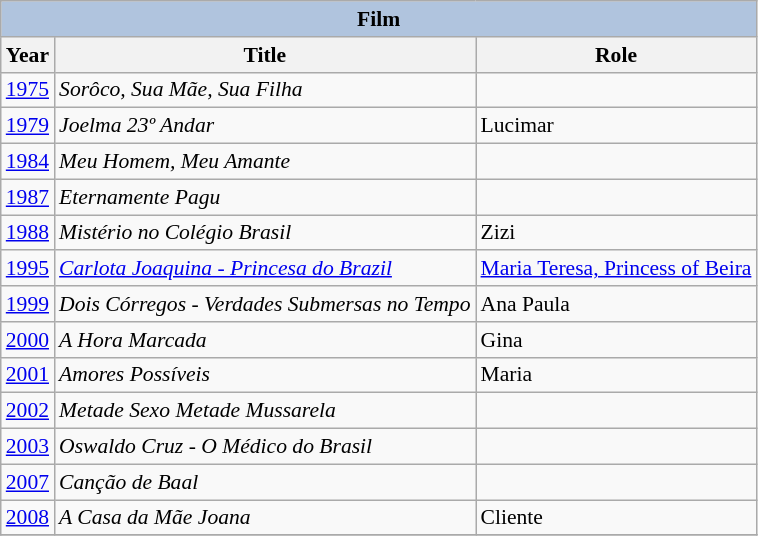<table class="wikitable" style="font-size: 90%;">
<tr>
<th colspan="4" style="background: LightSteelBlue;">Film</th>
</tr>
<tr>
<th>Year</th>
<th>Title</th>
<th>Role</th>
</tr>
<tr>
<td><a href='#'>1975</a></td>
<td><em>Sorôco, Sua Mãe, Sua Filha</em></td>
<td></td>
</tr>
<tr>
<td><a href='#'>1979</a></td>
<td><em>Joelma 23º Andar</em></td>
<td>Lucimar</td>
</tr>
<tr>
<td><a href='#'>1984</a></td>
<td><em>Meu Homem, Meu Amante</em></td>
<td></td>
</tr>
<tr>
<td><a href='#'>1987</a></td>
<td><em>Eternamente Pagu</em></td>
<td></td>
</tr>
<tr>
<td><a href='#'>1988</a></td>
<td><em>Mistério no Colégio Brasil</em></td>
<td>Zizi</td>
</tr>
<tr>
<td><a href='#'>1995</a></td>
<td><em><a href='#'>Carlota Joaquina - Princesa do Brazil</a></em></td>
<td><a href='#'>Maria Teresa, Princess of Beira</a></td>
</tr>
<tr>
<td><a href='#'>1999</a></td>
<td><em>Dois Córregos - Verdades Submersas no Tempo</em></td>
<td>Ana Paula</td>
</tr>
<tr>
<td><a href='#'>2000</a></td>
<td><em>A Hora Marcada</em></td>
<td>Gina</td>
</tr>
<tr>
<td><a href='#'>2001</a></td>
<td><em>Amores Possíveis</em></td>
<td>Maria</td>
</tr>
<tr>
<td><a href='#'>2002</a></td>
<td><em>Metade Sexo Metade Mussarela</em></td>
<td></td>
</tr>
<tr>
<td><a href='#'>2003</a></td>
<td><em>Oswaldo Cruz - O Médico do Brasil</em></td>
<td></td>
</tr>
<tr>
<td><a href='#'>2007</a></td>
<td><em>Canção de Baal</em></td>
<td></td>
</tr>
<tr>
<td><a href='#'>2008</a></td>
<td><em>A Casa da Mãe Joana</em></td>
<td>Cliente</td>
</tr>
<tr>
</tr>
</table>
